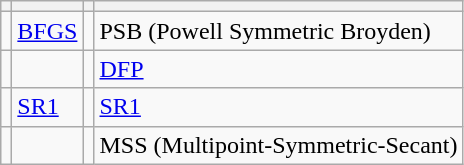<table class="wikitable">
<tr>
<th></th>
<th></th>
<th></th>
<th></th>
</tr>
<tr>
<td></td>
<td><a href='#'>BFGS</a></td>
<td></td>
<td>PSB (Powell Symmetric Broyden)</td>
</tr>
<tr>
<td></td>
<td></td>
<td></td>
<td><a href='#'>DFP</a></td>
</tr>
<tr>
<td></td>
<td><a href='#'>SR1</a></td>
<td></td>
<td><a href='#'>SR1</a></td>
</tr>
<tr>
<td></td>
<td></td>
<td></td>
<td>MSS (Multipoint-Symmetric-Secant)</td>
</tr>
</table>
